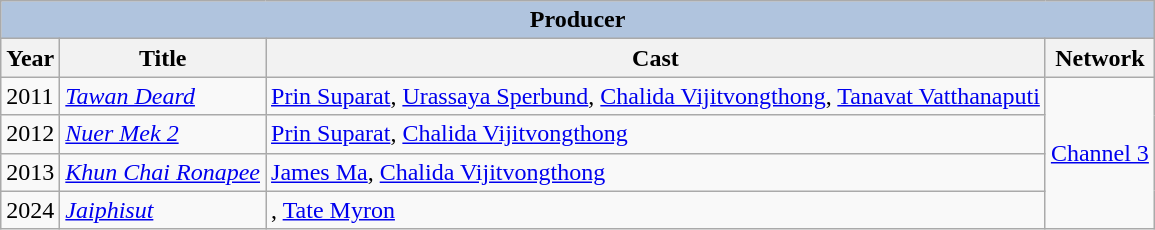<table class="wikitable">
<tr>
<th colspan="4" style="background: LightSteelBlue;">Producer</th>
</tr>
<tr>
<th>Year</th>
<th>Title</th>
<th>Cast</th>
<th>Network</th>
</tr>
<tr>
<td>2011</td>
<td><em><a href='#'>Tawan Deard</a></em></td>
<td><a href='#'>Prin Suparat</a>, <a href='#'>Urassaya Sperbund</a>, <a href='#'>Chalida Vijitvongthong</a>, <a href='#'>Tanavat Vatthanaputi</a></td>
<td rowspan="4"><a href='#'>Channel 3</a></td>
</tr>
<tr>
<td>2012</td>
<td><em><a href='#'>Nuer Mek 2</a></em></td>
<td><a href='#'>Prin Suparat</a>, <a href='#'>Chalida Vijitvongthong</a></td>
</tr>
<tr>
<td>2013</td>
<td><em><a href='#'>Khun Chai Ronapee</a></em></td>
<td><a href='#'>James Ma</a>, <a href='#'>Chalida Vijitvongthong</a></td>
</tr>
<tr>
<td>2024</td>
<td><em><a href='#'>Jaiphisut</a></em></td>
<td>, <a href='#'>Tate Myron</a></td>
</tr>
</table>
